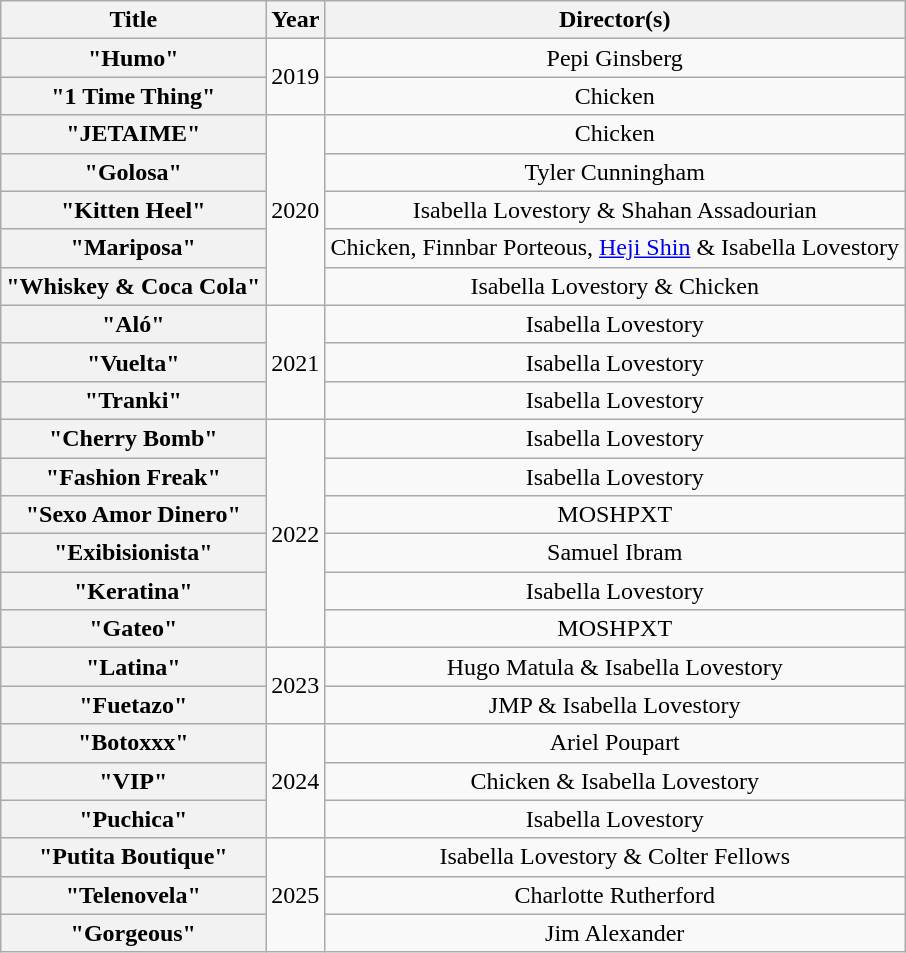<table class="wikitable plainrowheaders" style="text-align:center">
<tr>
<th scope="col">Title</th>
<th scope="col">Year</th>
<th scope="col">Director(s)</th>
</tr>
<tr>
<th scope="row">"Humo"</th>
<td rowspan="2">2019</td>
<td>Pepi Ginsberg</td>
</tr>
<tr>
<th scope="row">"1 Time Thing"</th>
<td>Chicken</td>
</tr>
<tr>
<th scope="row">"JETAIME"</th>
<td rowspan="5">2020</td>
<td>Chicken</td>
</tr>
<tr>
<th scope="row">"Golosa"</th>
<td>Tyler Cunningham</td>
</tr>
<tr>
<th scope="row">"Kitten Heel"</th>
<td>Isabella Lovestory & Shahan Assadourian</td>
</tr>
<tr>
<th scope="row">"Mariposa"</th>
<td>Chicken, Finnbar Porteous, <a href='#'>Heji Shin</a> & Isabella Lovestory</td>
</tr>
<tr>
<th scope="row">"Whiskey & Coca Cola"</th>
<td>Isabella Lovestory & Chicken</td>
</tr>
<tr>
<th scope="row">"Aló"</th>
<td rowspan="3">2021</td>
<td>Isabella Lovestory</td>
</tr>
<tr>
<th scope="row">"Vuelta"</th>
<td>Isabella Lovestory</td>
</tr>
<tr>
<th scope="row">"Tranki"</th>
<td>Isabella Lovestory</td>
</tr>
<tr>
<th scope="row">"Cherry Bomb"</th>
<td rowspan="6">2022</td>
<td>Isabella Lovestory</td>
</tr>
<tr>
<th scope="row">"Fashion Freak"</th>
<td>Isabella Lovestory</td>
</tr>
<tr>
<th scope="row">"Sexo Amor Dinero"</th>
<td>MOSHPXT</td>
</tr>
<tr>
<th scope="row">"Exibisionista"</th>
<td>Samuel Ibram</td>
</tr>
<tr>
<th scope="row">"Keratina"</th>
<td>Isabella Lovestory</td>
</tr>
<tr>
<th scope="row">"Gateo" <br></th>
<td>MOSHPXT</td>
</tr>
<tr>
<th scope="row">"Latina"</th>
<td rowspan="2">2023</td>
<td>Hugo Matula & Isabella Lovestory</td>
</tr>
<tr>
<th scope="row">"Fuetazo"<br></th>
<td>JMP & Isabella Lovestory</td>
</tr>
<tr>
<th scope="row">"Botoxxx"</th>
<td rowspan="3">2024</td>
<td>Ariel Poupart</td>
</tr>
<tr>
<th scope="row">"VIP"</th>
<td>Chicken & Isabella Lovestory</td>
</tr>
<tr>
<th scope="row">"Puchica"</th>
<td>Isabella Lovestory</td>
</tr>
<tr>
<th scope="row">"Putita Boutique"</th>
<td rowspan="3">2025</td>
<td>Isabella Lovestory & Colter Fellows</td>
</tr>
<tr>
<th scope="row">"Telenovela"</th>
<td>Charlotte Rutherford</td>
</tr>
<tr>
<th scope="row">"Gorgeous"</th>
<td>Jim Alexander</td>
</tr>
</table>
